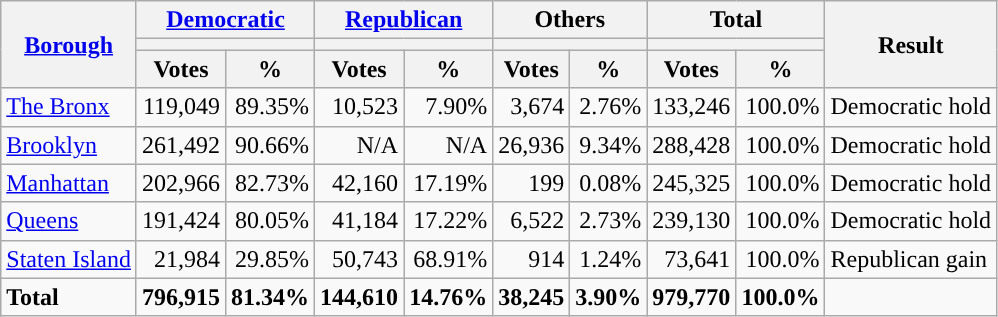<table class="wikitable plainrowheaders sortable" style="font-size:100%; text-align:right;">
<tr>
<th scope=col rowspan=3><a href='#'>Borough</a></th>
<th scope=col colspan=2><a href='#'>Democratic</a></th>
<th scope=col colspan=2><a href='#'>Republican</a></th>
<th scope=col colspan=2>Others</th>
<th scope=col colspan=2>Total</th>
<th scope=col rowspan=3>Result</th>
</tr>
<tr>
<th scope=col colspan=2 style="background:"></th>
<th scope=col colspan=2 style="background:"></th>
<th scope=col colspan=2></th>
<th scope=col colspan=2></th>
</tr>
<tr>
<th scope=col data-sort-type="number">Votes</th>
<th scope=col data-sort-type="number">%</th>
<th scope=col data-sort-type="number">Votes</th>
<th scope=col data-sort-type="number">%</th>
<th scope=col data-sort-type="number">Votes</th>
<th scope=col data-sort-type="number">%</th>
<th scope=col data-sort-type="number">Votes</th>
<th scope=col data-sort-type="number">%</th>
</tr>
<tr>
<td align=left data-sort-value=Bronx><a href='#'>The Bronx</a></td>
<td>119,049</td>
<td>89.35%</td>
<td>10,523</td>
<td>7.90%</td>
<td>3,674</td>
<td>2.76%</td>
<td>133,246</td>
<td>100.0%</td>
<td align=left>Democratic hold</td>
</tr>
<tr>
<td align=left><a href='#'>Brooklyn</a></td>
<td>261,492</td>
<td>90.66%</td>
<td>N/A</td>
<td>N/A</td>
<td>26,936</td>
<td>9.34%</td>
<td>288,428</td>
<td>100.0%</td>
<td align=left>Democratic hold</td>
</tr>
<tr>
<td align=left><a href='#'>Manhattan</a></td>
<td>202,966</td>
<td>82.73%</td>
<td>42,160</td>
<td>17.19%</td>
<td>199</td>
<td>0.08%</td>
<td>245,325</td>
<td>100.0%</td>
<td align=left>Democratic hold</td>
</tr>
<tr>
<td align=left><a href='#'>Queens</a></td>
<td>191,424</td>
<td>80.05%</td>
<td>41,184</td>
<td>17.22%</td>
<td>6,522</td>
<td>2.73%</td>
<td>239,130</td>
<td>100.0%</td>
<td align=left>Democratic hold</td>
</tr>
<tr>
<td align=left><a href='#'>Staten Island</a></td>
<td>21,984</td>
<td>29.85%</td>
<td>50,743</td>
<td>68.91%</td>
<td>914</td>
<td>1.24%</td>
<td>73,641</td>
<td>100.0%</td>
<td align=left>Republican gain</td>
</tr>
<tr class="sortbottom" style="font-weight:bold">
<td align=left>Total</td>
<td>796,915</td>
<td>81.34%</td>
<td>144,610</td>
<td>14.76%</td>
<td>38,245</td>
<td>3.90%</td>
<td>979,770</td>
<td>100.0%</td>
</tr>
</table>
